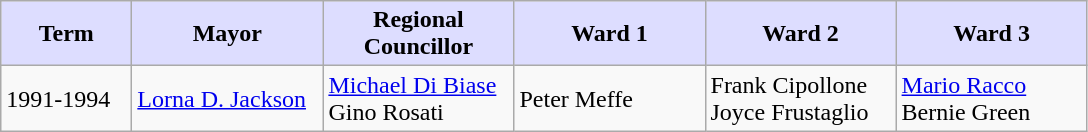<table class="wikitable">
<tr>
<th style="background:#ddf; width:80px;">Term</th>
<th style="background:#ddf; width:120px;">Mayor</th>
<th style="background:#ddf; width:120px;">Regional Councillor</th>
<th style="background:#ddf; width:120px;">Ward 1</th>
<th style="background:#ddf; width:120px;">Ward 2</th>
<th style="background:#ddf; width:120px;">Ward 3</th>
</tr>
<tr>
<td>1991-1994</td>
<td><a href='#'>Lorna D. Jackson</a></td>
<td><a href='#'>Michael Di Biase</a><br>Gino Rosati</td>
<td>Peter Meffe</td>
<td>Frank Cipollone<br>Joyce Frustaglio</td>
<td><a href='#'>Mario Racco</a><br>Bernie Green</td>
</tr>
</table>
